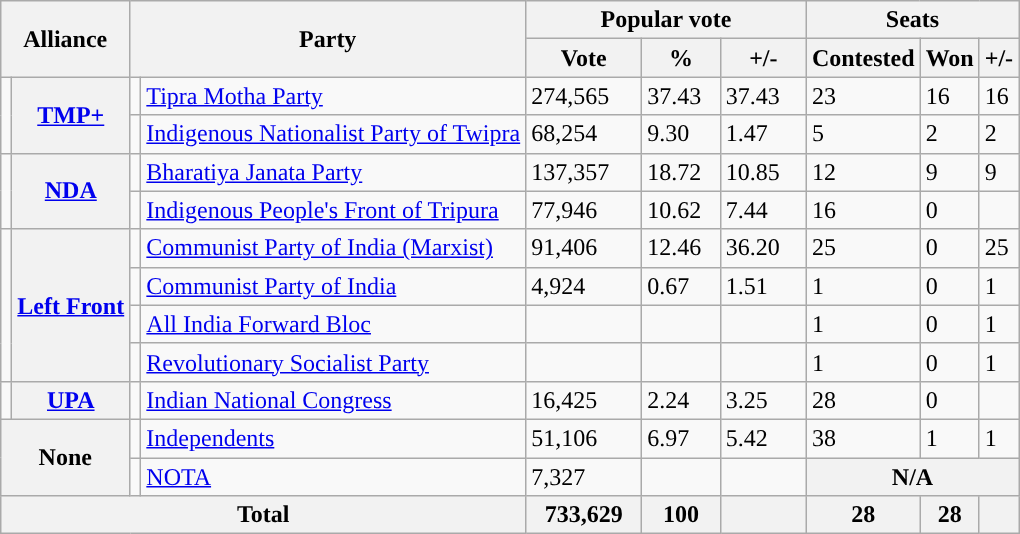<table class="wikitable sortable">
<tr>
<th colspan="2" rowspan="2">Alliance</th>
<th colspan="2" rowspan="2">Party</th>
<th colspan="3">Popular vote</th>
<th colspan="3">Seats</th>
</tr>
<tr>
<th width="70">Vote</th>
<th width="45">%</th>
<th width="50">+/-</th>
<th>Contested</th>
<th>Won</th>
<th>+/-</th>
</tr>
<tr>
<td rowspan="2" style="background-color:"></td>
<th rowspan="2"><a href='#'>TMP+</a></th>
<td style="background-color:"></td>
<td><a href='#'>Tipra Motha Party</a></td>
<td>274,565</td>
<td>37.43</td>
<td>37.43</td>
<td>23</td>
<td>16</td>
<td>16</td>
</tr>
<tr>
<td style="background-color: "></td>
<td><a href='#'>Indigenous Nationalist Party of Twipra</a></td>
<td>68,254</td>
<td>9.30</td>
<td>1.47</td>
<td>5</td>
<td>2</td>
<td>2</td>
</tr>
<tr>
<td rowspan="2" bgcolor=></td>
<th rowspan="2"><a href='#'>NDA</a></th>
<td style="background-color:"></td>
<td><a href='#'>Bharatiya Janata Party</a></td>
<td>137,357</td>
<td>18.72</td>
<td>10.85</td>
<td>12</td>
<td>9</td>
<td>9</td>
</tr>
<tr>
<td bgcolor=></td>
<td><a href='#'>Indigenous People's Front of Tripura</a></td>
<td>77,946</td>
<td>10.62</td>
<td>7.44</td>
<td>16</td>
<td>0</td>
<td></td>
</tr>
<tr>
<td rowspan="4" style="background-color:"></td>
<th rowspan="4"><a href='#'>Left Front</a></th>
<td style="background-color:"></td>
<td><a href='#'>Communist Party of India (Marxist)</a></td>
<td>91,406</td>
<td>12.46</td>
<td>36.20</td>
<td>25</td>
<td>0</td>
<td>25</td>
</tr>
<tr>
<td style="background-color: "></td>
<td><a href='#'>Communist Party of India</a></td>
<td>4,924</td>
<td>0.67</td>
<td>1.51</td>
<td>1</td>
<td>0</td>
<td>1</td>
</tr>
<tr>
<td style="background-color: "></td>
<td><a href='#'>All India Forward Bloc</a></td>
<td></td>
<td></td>
<td></td>
<td>1</td>
<td>0</td>
<td>1</td>
</tr>
<tr>
<td style="background-color: "></td>
<td><a href='#'>Revolutionary Socialist Party</a></td>
<td></td>
<td></td>
<td></td>
<td>1</td>
<td>0</td>
<td>1</td>
</tr>
<tr>
<td></td>
<th><a href='#'>UPA</a></th>
<td bgcolor=></td>
<td><a href='#'>Indian National Congress</a></td>
<td>16,425</td>
<td>2.24</td>
<td>3.25</td>
<td>28</td>
<td>0</td>
<td></td>
</tr>
<tr>
<th Colspan="2" rowspan="2">None</th>
<td style="background-color:"></td>
<td><a href='#'>Independents</a></td>
<td>51,106</td>
<td>6.97</td>
<td>5.42</td>
<td>38</td>
<td>1</td>
<td>1</td>
</tr>
<tr>
<td></td>
<td><a href='#'>NOTA</a></td>
<td>7,327</td>
<td></td>
<td></td>
<th colspan="3"><strong>N/A</strong></th>
</tr>
<tr style="font-weight:bold;">
<th align="left" colspan="4">Total</th>
<th>733,629</th>
<th>100</th>
<th></th>
<th>28</th>
<th>28</th>
<th></th>
</tr>
</table>
